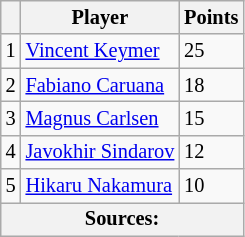<table class="wikitable" style="font-size: 85%;">
<tr>
<th scope="col"></th>
<th scope="col">Player</th>
<th scope="col">Points</th>
</tr>
<tr>
<td align="center">1</td>
<td> <a href='#'>Vincent Keymer</a></td>
<td align="left">25</td>
</tr>
<tr>
<td align="center">2</td>
<td> <a href='#'>Fabiano Caruana</a></td>
<td align="left">18</td>
</tr>
<tr>
<td align="center">3</td>
<td> <a href='#'>Magnus Carlsen</a></td>
<td align="left">15</td>
</tr>
<tr>
<td align="center">4</td>
<td> <a href='#'>Javokhir Sindarov</a></td>
<td align="left">12</td>
</tr>
<tr>
<td align="center">5</td>
<td> <a href='#'>Hikaru Nakamura</a></td>
<td align="left">10</td>
</tr>
<tr>
<th colspan=4>Sources:</th>
</tr>
</table>
